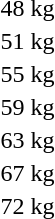<table>
<tr>
<td rowspan=2>48 kg</td>
<td rowspan=2></td>
<td rowspan=2></td>
<td></td>
</tr>
<tr>
<td></td>
</tr>
<tr>
<td rowspan=2>51 kg</td>
<td rowspan=2></td>
<td rowspan=2></td>
<td></td>
</tr>
<tr>
<td></td>
</tr>
<tr>
<td rowspan=2>55 kg</td>
<td rowspan=2></td>
<td rowspan=2></td>
<td></td>
</tr>
<tr>
<td></td>
</tr>
<tr>
<td rowspan=2>59 kg</td>
<td rowspan=2></td>
<td rowspan=2></td>
<td></td>
</tr>
<tr>
<td></td>
</tr>
<tr>
<td rowspan=2>63 kg</td>
<td rowspan=2></td>
<td rowspan=2></td>
<td></td>
</tr>
<tr>
<td></td>
</tr>
<tr>
<td rowspan=2>67 kg</td>
<td rowspan=2></td>
<td rowspan=2></td>
<td></td>
</tr>
<tr>
<td></td>
</tr>
<tr>
<td rowspan=2>72 kg</td>
<td rowspan=2></td>
<td rowspan=2></td>
<td></td>
</tr>
<tr>
<td></td>
</tr>
</table>
